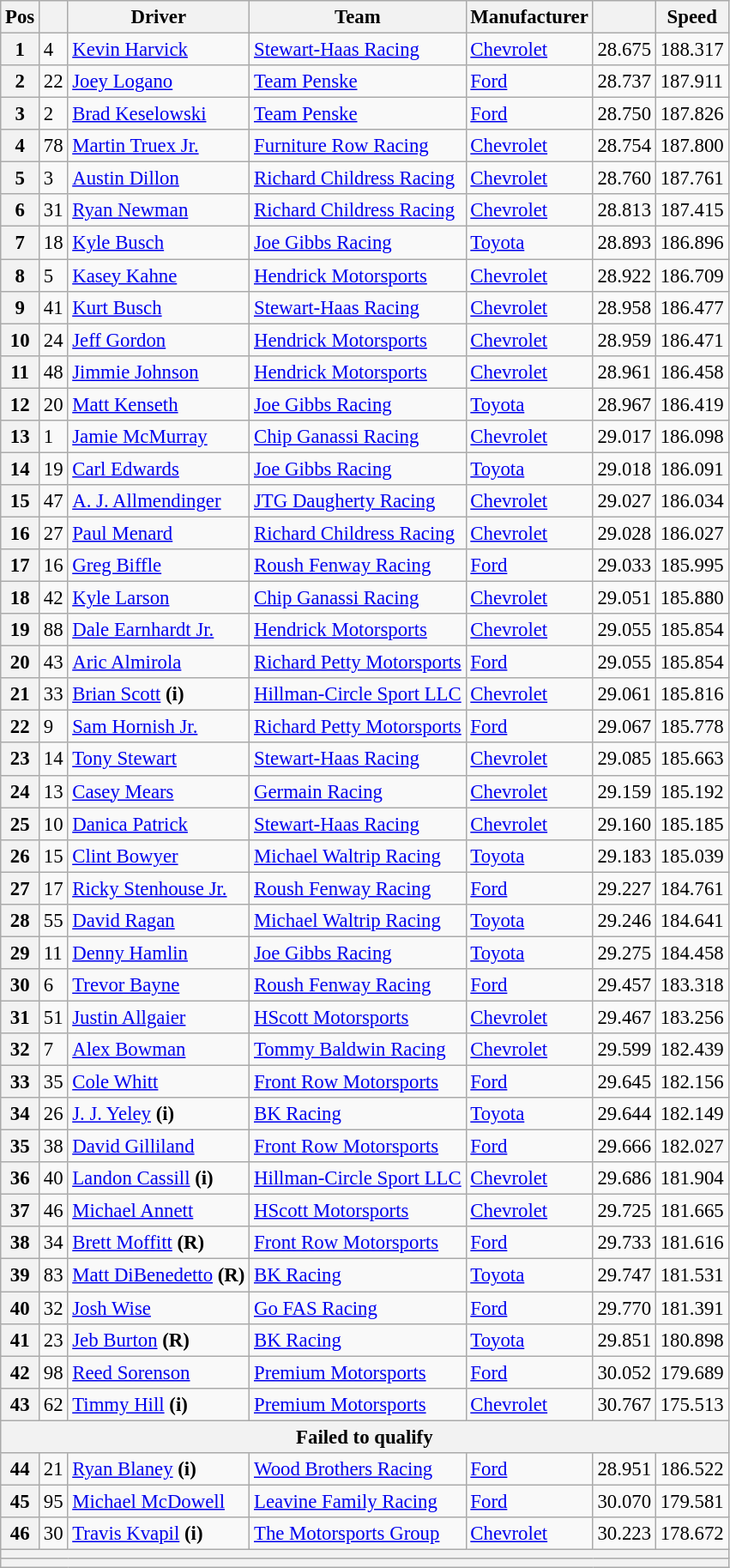<table class="wikitable" style="font-size:95%">
<tr>
<th>Pos</th>
<th></th>
<th>Driver</th>
<th>Team</th>
<th>Manufacturer</th>
<th></th>
<th>Speed</th>
</tr>
<tr>
<th>1</th>
<td>4</td>
<td><a href='#'>Kevin Harvick</a></td>
<td><a href='#'>Stewart-Haas Racing</a></td>
<td><a href='#'>Chevrolet</a></td>
<td>28.675</td>
<td>188.317</td>
</tr>
<tr>
<th>2</th>
<td>22</td>
<td><a href='#'>Joey Logano</a></td>
<td><a href='#'>Team Penske</a></td>
<td><a href='#'>Ford</a></td>
<td>28.737</td>
<td>187.911</td>
</tr>
<tr>
<th>3</th>
<td>2</td>
<td><a href='#'>Brad Keselowski</a></td>
<td><a href='#'>Team Penske</a></td>
<td><a href='#'>Ford</a></td>
<td>28.750</td>
<td>187.826</td>
</tr>
<tr>
<th>4</th>
<td>78</td>
<td><a href='#'>Martin Truex Jr.</a></td>
<td><a href='#'>Furniture Row Racing</a></td>
<td><a href='#'>Chevrolet</a></td>
<td>28.754</td>
<td>187.800</td>
</tr>
<tr>
<th>5</th>
<td>3</td>
<td><a href='#'>Austin Dillon</a></td>
<td><a href='#'>Richard Childress Racing</a></td>
<td><a href='#'>Chevrolet</a></td>
<td>28.760</td>
<td>187.761</td>
</tr>
<tr>
<th>6</th>
<td>31</td>
<td><a href='#'>Ryan Newman</a></td>
<td><a href='#'>Richard Childress Racing</a></td>
<td><a href='#'>Chevrolet</a></td>
<td>28.813</td>
<td>187.415</td>
</tr>
<tr>
<th>7</th>
<td>18</td>
<td><a href='#'>Kyle Busch</a></td>
<td><a href='#'>Joe Gibbs Racing</a></td>
<td><a href='#'>Toyota</a></td>
<td>28.893</td>
<td>186.896</td>
</tr>
<tr>
<th>8</th>
<td>5</td>
<td><a href='#'>Kasey Kahne</a></td>
<td><a href='#'>Hendrick Motorsports</a></td>
<td><a href='#'>Chevrolet</a></td>
<td>28.922</td>
<td>186.709</td>
</tr>
<tr>
<th>9</th>
<td>41</td>
<td><a href='#'>Kurt Busch</a></td>
<td><a href='#'>Stewart-Haas Racing</a></td>
<td><a href='#'>Chevrolet</a></td>
<td>28.958</td>
<td>186.477</td>
</tr>
<tr>
<th>10</th>
<td>24</td>
<td><a href='#'>Jeff Gordon</a></td>
<td><a href='#'>Hendrick Motorsports</a></td>
<td><a href='#'>Chevrolet</a></td>
<td>28.959</td>
<td>186.471</td>
</tr>
<tr>
<th>11</th>
<td>48</td>
<td><a href='#'>Jimmie Johnson</a></td>
<td><a href='#'>Hendrick Motorsports</a></td>
<td><a href='#'>Chevrolet</a></td>
<td>28.961</td>
<td>186.458</td>
</tr>
<tr>
<th>12</th>
<td>20</td>
<td><a href='#'>Matt Kenseth</a></td>
<td><a href='#'>Joe Gibbs Racing</a></td>
<td><a href='#'>Toyota</a></td>
<td>28.967</td>
<td>186.419</td>
</tr>
<tr>
<th>13</th>
<td>1</td>
<td><a href='#'>Jamie McMurray</a></td>
<td><a href='#'>Chip Ganassi Racing</a></td>
<td><a href='#'>Chevrolet</a></td>
<td>29.017</td>
<td>186.098</td>
</tr>
<tr>
<th>14</th>
<td>19</td>
<td><a href='#'>Carl Edwards</a></td>
<td><a href='#'>Joe Gibbs Racing</a></td>
<td><a href='#'>Toyota</a></td>
<td>29.018</td>
<td>186.091</td>
</tr>
<tr>
<th>15</th>
<td>47</td>
<td><a href='#'>A. J. Allmendinger</a></td>
<td><a href='#'>JTG Daugherty Racing</a></td>
<td><a href='#'>Chevrolet</a></td>
<td>29.027</td>
<td>186.034</td>
</tr>
<tr>
<th>16</th>
<td>27</td>
<td><a href='#'>Paul Menard</a></td>
<td><a href='#'>Richard Childress Racing</a></td>
<td><a href='#'>Chevrolet</a></td>
<td>29.028</td>
<td>186.027</td>
</tr>
<tr>
<th>17</th>
<td>16</td>
<td><a href='#'>Greg Biffle</a></td>
<td><a href='#'>Roush Fenway Racing</a></td>
<td><a href='#'>Ford</a></td>
<td>29.033</td>
<td>185.995</td>
</tr>
<tr>
<th>18</th>
<td>42</td>
<td><a href='#'>Kyle Larson</a></td>
<td><a href='#'>Chip Ganassi Racing</a></td>
<td><a href='#'>Chevrolet</a></td>
<td>29.051</td>
<td>185.880</td>
</tr>
<tr>
<th>19</th>
<td>88</td>
<td><a href='#'>Dale Earnhardt Jr.</a></td>
<td><a href='#'>Hendrick Motorsports</a></td>
<td><a href='#'>Chevrolet</a></td>
<td>29.055</td>
<td>185.854</td>
</tr>
<tr>
<th>20</th>
<td>43</td>
<td><a href='#'>Aric Almirola</a></td>
<td><a href='#'>Richard Petty Motorsports</a></td>
<td><a href='#'>Ford</a></td>
<td>29.055</td>
<td>185.854</td>
</tr>
<tr>
<th>21</th>
<td>33</td>
<td><a href='#'>Brian Scott</a> <strong>(i)</strong></td>
<td><a href='#'>Hillman-Circle Sport LLC</a></td>
<td><a href='#'>Chevrolet</a></td>
<td>29.061</td>
<td>185.816</td>
</tr>
<tr>
<th>22</th>
<td>9</td>
<td><a href='#'>Sam Hornish Jr.</a></td>
<td><a href='#'>Richard Petty Motorsports</a></td>
<td><a href='#'>Ford</a></td>
<td>29.067</td>
<td>185.778</td>
</tr>
<tr>
<th>23</th>
<td>14</td>
<td><a href='#'>Tony Stewart</a></td>
<td><a href='#'>Stewart-Haas Racing</a></td>
<td><a href='#'>Chevrolet</a></td>
<td>29.085</td>
<td>185.663</td>
</tr>
<tr>
<th>24</th>
<td>13</td>
<td><a href='#'>Casey Mears</a></td>
<td><a href='#'>Germain Racing</a></td>
<td><a href='#'>Chevrolet</a></td>
<td>29.159</td>
<td>185.192</td>
</tr>
<tr>
<th>25</th>
<td>10</td>
<td><a href='#'>Danica Patrick</a></td>
<td><a href='#'>Stewart-Haas Racing</a></td>
<td><a href='#'>Chevrolet</a></td>
<td>29.160</td>
<td>185.185</td>
</tr>
<tr>
<th>26</th>
<td>15</td>
<td><a href='#'>Clint Bowyer</a></td>
<td><a href='#'>Michael Waltrip Racing</a></td>
<td><a href='#'>Toyota</a></td>
<td>29.183</td>
<td>185.039</td>
</tr>
<tr>
<th>27</th>
<td>17</td>
<td><a href='#'>Ricky Stenhouse Jr.</a></td>
<td><a href='#'>Roush Fenway Racing</a></td>
<td><a href='#'>Ford</a></td>
<td>29.227</td>
<td>184.761</td>
</tr>
<tr>
<th>28</th>
<td>55</td>
<td><a href='#'>David Ragan</a></td>
<td><a href='#'>Michael Waltrip Racing</a></td>
<td><a href='#'>Toyota</a></td>
<td>29.246</td>
<td>184.641</td>
</tr>
<tr>
<th>29</th>
<td>11</td>
<td><a href='#'>Denny Hamlin</a></td>
<td><a href='#'>Joe Gibbs Racing</a></td>
<td><a href='#'>Toyota</a></td>
<td>29.275</td>
<td>184.458</td>
</tr>
<tr>
<th>30</th>
<td>6</td>
<td><a href='#'>Trevor Bayne</a></td>
<td><a href='#'>Roush Fenway Racing</a></td>
<td><a href='#'>Ford</a></td>
<td>29.457</td>
<td>183.318</td>
</tr>
<tr>
<th>31</th>
<td>51</td>
<td><a href='#'>Justin Allgaier</a></td>
<td><a href='#'>HScott Motorsports</a></td>
<td><a href='#'>Chevrolet</a></td>
<td>29.467</td>
<td>183.256</td>
</tr>
<tr>
<th>32</th>
<td>7</td>
<td><a href='#'>Alex Bowman</a></td>
<td><a href='#'>Tommy Baldwin Racing</a></td>
<td><a href='#'>Chevrolet</a></td>
<td>29.599</td>
<td>182.439</td>
</tr>
<tr>
<th>33</th>
<td>35</td>
<td><a href='#'>Cole Whitt</a></td>
<td><a href='#'>Front Row Motorsports</a></td>
<td><a href='#'>Ford</a></td>
<td>29.645</td>
<td>182.156</td>
</tr>
<tr>
<th>34</th>
<td>26</td>
<td><a href='#'>J. J. Yeley</a> <strong>(i)</strong></td>
<td><a href='#'>BK Racing</a></td>
<td><a href='#'>Toyota</a></td>
<td>29.644</td>
<td>182.149</td>
</tr>
<tr>
<th>35</th>
<td>38</td>
<td><a href='#'>David Gilliland</a></td>
<td><a href='#'>Front Row Motorsports</a></td>
<td><a href='#'>Ford</a></td>
<td>29.666</td>
<td>182.027</td>
</tr>
<tr>
<th>36</th>
<td>40</td>
<td><a href='#'>Landon Cassill</a> <strong>(i)</strong></td>
<td><a href='#'>Hillman-Circle Sport LLC</a></td>
<td><a href='#'>Chevrolet</a></td>
<td>29.686</td>
<td>181.904</td>
</tr>
<tr>
<th>37</th>
<td>46</td>
<td><a href='#'>Michael Annett</a></td>
<td><a href='#'>HScott Motorsports</a></td>
<td><a href='#'>Chevrolet</a></td>
<td>29.725</td>
<td>181.665</td>
</tr>
<tr>
<th>38</th>
<td>34</td>
<td><a href='#'>Brett Moffitt</a> <strong>(R)</strong></td>
<td><a href='#'>Front Row Motorsports</a></td>
<td><a href='#'>Ford</a></td>
<td>29.733</td>
<td>181.616</td>
</tr>
<tr>
<th>39</th>
<td>83</td>
<td><a href='#'>Matt DiBenedetto</a> <strong>(R)</strong></td>
<td><a href='#'>BK Racing</a></td>
<td><a href='#'>Toyota</a></td>
<td>29.747</td>
<td>181.531</td>
</tr>
<tr>
<th>40</th>
<td>32</td>
<td><a href='#'>Josh Wise</a></td>
<td><a href='#'>Go FAS Racing</a></td>
<td><a href='#'>Ford</a></td>
<td>29.770</td>
<td>181.391</td>
</tr>
<tr>
<th>41</th>
<td>23</td>
<td><a href='#'>Jeb Burton</a> <strong>(R)</strong></td>
<td><a href='#'>BK Racing</a></td>
<td><a href='#'>Toyota</a></td>
<td>29.851</td>
<td>180.898</td>
</tr>
<tr>
<th>42</th>
<td>98</td>
<td><a href='#'>Reed Sorenson</a></td>
<td><a href='#'>Premium Motorsports</a></td>
<td><a href='#'>Ford</a></td>
<td>30.052</td>
<td>179.689</td>
</tr>
<tr>
<th>43</th>
<td>62</td>
<td><a href='#'>Timmy Hill</a> <strong>(i)</strong></td>
<td><a href='#'>Premium Motorsports</a></td>
<td><a href='#'>Chevrolet</a></td>
<td>30.767</td>
<td>175.513</td>
</tr>
<tr>
<th colspan="7">Failed to qualify</th>
</tr>
<tr>
<th>44</th>
<td>21</td>
<td><a href='#'>Ryan Blaney</a> <strong>(i)</strong></td>
<td><a href='#'>Wood Brothers Racing</a></td>
<td><a href='#'>Ford</a></td>
<td>28.951</td>
<td>186.522</td>
</tr>
<tr>
<th>45</th>
<td>95</td>
<td><a href='#'>Michael McDowell</a></td>
<td><a href='#'>Leavine Family Racing</a></td>
<td><a href='#'>Ford</a></td>
<td>30.070</td>
<td>179.581</td>
</tr>
<tr>
<th>46</th>
<td>30</td>
<td><a href='#'>Travis Kvapil</a> <strong>(i)</strong></td>
<td><a href='#'>The Motorsports Group</a></td>
<td><a href='#'>Chevrolet</a></td>
<td>30.223</td>
<td>178.672</td>
</tr>
<tr>
<th colspan="7"></th>
</tr>
<tr>
<th colspan="7"></th>
</tr>
</table>
